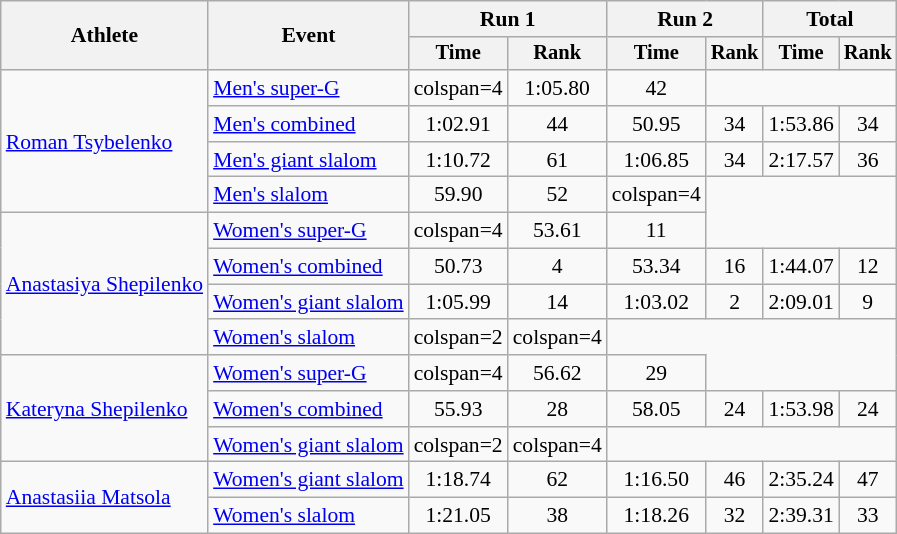<table class=wikitable style=font-size:90%;text-align:center>
<tr>
<th rowspan=2>Athlete</th>
<th rowspan=2>Event</th>
<th colspan=2>Run 1</th>
<th colspan=2>Run 2</th>
<th colspan=2>Total</th>
</tr>
<tr style=font-size:95%>
<th>Time</th>
<th>Rank</th>
<th>Time</th>
<th>Rank</th>
<th>Time</th>
<th>Rank</th>
</tr>
<tr>
<td rowspan="4" align="left"><a href='#'>Roman Tsybelenko</a></td>
<td align=left><a href='#'>Men's super-G</a></td>
<td>colspan=4 </td>
<td>1:05.80</td>
<td>42</td>
</tr>
<tr>
<td align=left><a href='#'>Men's сombined</a></td>
<td>1:02.91</td>
<td>44</td>
<td>50.95</td>
<td>34</td>
<td>1:53.86</td>
<td>34</td>
</tr>
<tr>
<td align=left><a href='#'>Men's giant slalom</a></td>
<td>1:10.72</td>
<td>61</td>
<td>1:06.85</td>
<td>34</td>
<td>2:17.57</td>
<td>36</td>
</tr>
<tr>
<td align=left><a href='#'>Men's slalom</a></td>
<td>59.90</td>
<td>52</td>
<td>colspan=4 </td>
</tr>
<tr>
<td rowspan="4" align="left"><a href='#'>Anastasiya Shepilenko</a></td>
<td align="left"><a href='#'>Women's super-G</a></td>
<td>colspan=4 </td>
<td>53.61</td>
<td>11</td>
</tr>
<tr>
<td align="left"><a href='#'>Women's combined</a></td>
<td>50.73</td>
<td>4</td>
<td>53.34</td>
<td>16</td>
<td>1:44.07</td>
<td>12</td>
</tr>
<tr>
<td align="left"><a href='#'>Women's giant slalom</a></td>
<td>1:05.99</td>
<td>14</td>
<td>1:03.02</td>
<td>2</td>
<td>2:09.01</td>
<td>9</td>
</tr>
<tr>
<td align="left"><a href='#'>Women's slalom</a></td>
<td>colspan=2 </td>
<td>colspan=4 </td>
</tr>
<tr>
<td rowspan="3" align="left"><a href='#'>Kateryna Shepilenko</a></td>
<td align="left"><a href='#'>Women's super-G</a></td>
<td>colspan=4 </td>
<td>56.62</td>
<td>29</td>
</tr>
<tr>
<td align="left"><a href='#'>Women's combined</a></td>
<td>55.93</td>
<td>28</td>
<td>58.05</td>
<td>24</td>
<td>1:53.98</td>
<td>24</td>
</tr>
<tr>
<td align="left"><a href='#'>Women's giant slalom</a></td>
<td>colspan=2 </td>
<td>colspan=4 </td>
</tr>
<tr>
<td rowspan="2" align="left"><a href='#'>Anastasiia Matsola</a></td>
<td align="left"><a href='#'>Women's giant slalom</a></td>
<td>1:18.74</td>
<td>62</td>
<td>1:16.50</td>
<td>46</td>
<td>2:35.24</td>
<td>47</td>
</tr>
<tr>
<td align="left"><a href='#'>Women's slalom</a></td>
<td>1:21.05</td>
<td>38</td>
<td>1:18.26</td>
<td>32</td>
<td>2:39.31</td>
<td>33</td>
</tr>
</table>
